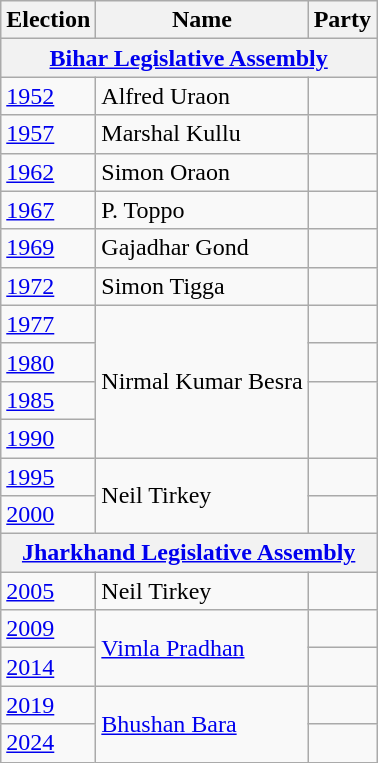<table class="wikitable sortable">
<tr>
<th>Election</th>
<th>Name</th>
<th colspan=2>Party</th>
</tr>
<tr>
<th colspan=4><a href='#'>Bihar Legislative Assembly</a></th>
</tr>
<tr>
<td><a href='#'>1952</a></td>
<td>Alfred Uraon</td>
<td></td>
</tr>
<tr>
<td><a href='#'>1957</a></td>
<td>Marshal Kullu</td>
</tr>
<tr>
<td><a href='#'>1962</a></td>
<td>Simon Oraon</td>
<td></td>
</tr>
<tr>
<td><a href='#'>1967</a></td>
<td>P. Toppo</td>
<td></td>
</tr>
<tr>
<td><a href='#'>1969</a></td>
<td>Gajadhar Gond</td>
<td></td>
</tr>
<tr>
<td><a href='#'>1972</a></td>
<td>Simon Tigga</td>
<td></td>
</tr>
<tr>
<td><a href='#'>1977</a></td>
<td rowspan=4>Nirmal Kumar Besra</td>
<td></td>
</tr>
<tr>
<td><a href='#'>1980</a></td>
<td></td>
</tr>
<tr>
<td><a href='#'>1985</a></td>
</tr>
<tr>
<td><a href='#'>1990</a></td>
</tr>
<tr>
<td><a href='#'>1995</a></td>
<td rowspan=2>Neil Tirkey</td>
<td></td>
</tr>
<tr>
<td><a href='#'>2000</a></td>
<td></td>
</tr>
<tr>
<th colspan=4><a href='#'>Jharkhand Legislative Assembly</a></th>
</tr>
<tr>
<td><a href='#'>2005</a></td>
<td>Neil Tirkey</td>
<td></td>
</tr>
<tr>
<td><a href='#'>2009</a></td>
<td rowspan="2"><a href='#'>Vimla Pradhan</a></td>
<td></td>
</tr>
<tr>
<td><a href='#'>2014</a></td>
</tr>
<tr>
<td><a href='#'>2019</a></td>
<td rowspan=2><a href='#'>Bhushan Bara</a></td>
<td></td>
</tr>
<tr>
<td><a href='#'>2024</a></td>
</tr>
</table>
